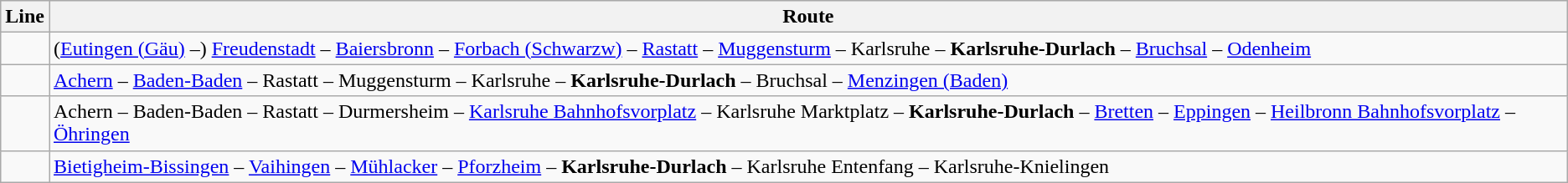<table class="wikitable">
<tr style="background-color:#e3e3e3;">
<th>Line</th>
<th>Route</th>
</tr>
<tr>
<td align="center"></td>
<td>(<a href='#'>Eutingen (Gäu)</a> –) <a href='#'>Freudenstadt</a> – <a href='#'>Baiersbronn</a> – <a href='#'>Forbach (Schwarzw)</a> – <a href='#'>Rastatt</a> – <a href='#'>Muggensturm</a> – Karlsruhe – <strong>Karlsruhe-Durlach</strong> – <a href='#'>Bruchsal</a> – <a href='#'>Odenheim</a></td>
</tr>
<tr>
<td align="center"></td>
<td><a href='#'>Achern</a> – <a href='#'>Baden-Baden</a> – Rastatt – Muggensturm – Karlsruhe – <strong>Karlsruhe-Durlach</strong> – Bruchsal – <a href='#'>Menzingen (Baden)</a></td>
</tr>
<tr>
<td align="center"></td>
<td>Achern – Baden-Baden – Rastatt – Durmersheim – <a href='#'>Karlsruhe Bahnhofsvorplatz</a> – Karlsruhe Marktplatz – <strong>Karlsruhe-Durlach</strong> – <a href='#'>Bretten</a> – <a href='#'>Eppingen</a> – <a href='#'>Heilbronn Bahnhofsvorplatz</a> – <a href='#'>Öhringen</a></td>
</tr>
<tr>
<td align="center"></td>
<td><a href='#'>Bietigheim-Bissingen</a> – <a href='#'>Vaihingen</a> – <a href='#'>Mühlacker</a> – <a href='#'>Pforzheim</a> – <strong>Karlsruhe-Durlach</strong> – Karlsruhe Entenfang – Karlsruhe-Knielingen</td>
</tr>
</table>
